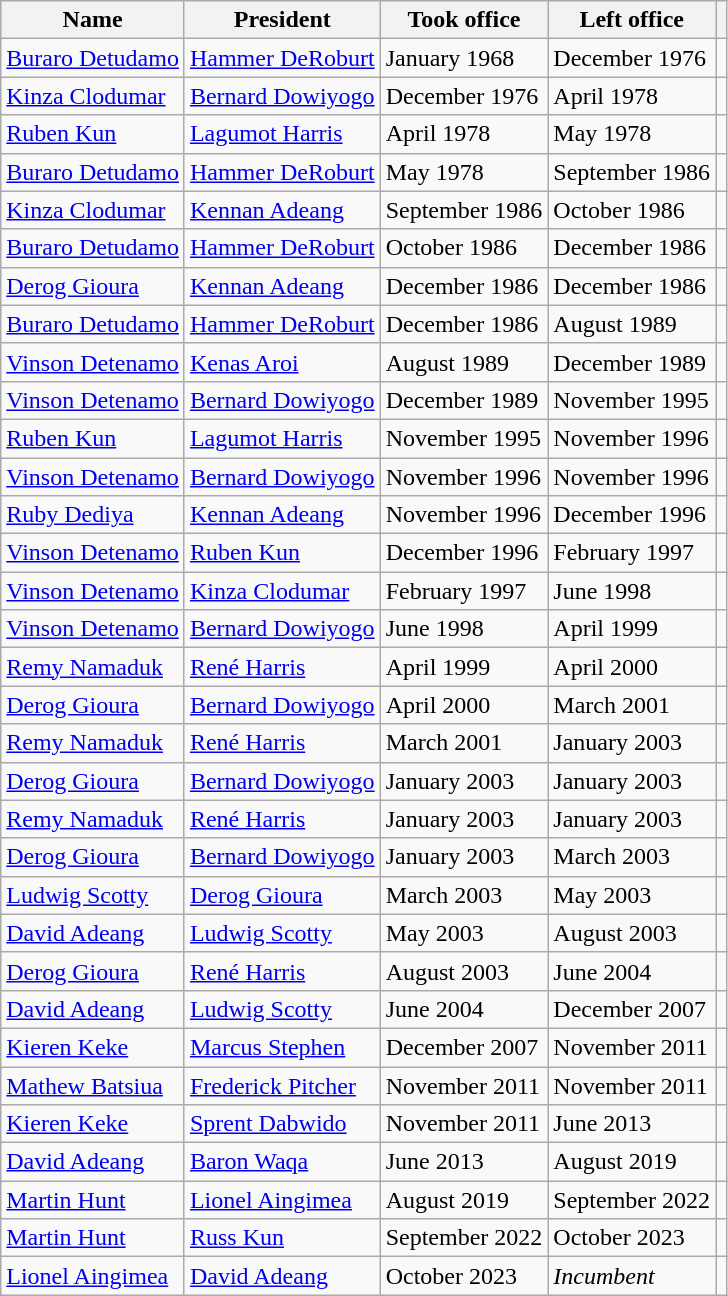<table class="wikitable">
<tr>
<th>Name</th>
<th>President</th>
<th>Took office</th>
<th>Left office</th>
<th></th>
</tr>
<tr>
<td><a href='#'>Buraro Detudamo</a></td>
<td><a href='#'>Hammer DeRoburt</a></td>
<td>January 1968</td>
<td>December 1976</td>
<td></td>
</tr>
<tr>
<td><a href='#'>Kinza Clodumar</a></td>
<td><a href='#'>Bernard Dowiyogo</a></td>
<td>December 1976</td>
<td>April 1978</td>
<td></td>
</tr>
<tr>
<td><a href='#'>Ruben Kun</a></td>
<td><a href='#'>Lagumot Harris</a></td>
<td>April 1978</td>
<td>May 1978</td>
<td></td>
</tr>
<tr>
<td><a href='#'>Buraro Detudamo</a></td>
<td><a href='#'>Hammer DeRoburt</a></td>
<td>May 1978</td>
<td>September 1986</td>
<td></td>
</tr>
<tr>
<td><a href='#'>Kinza Clodumar</a></td>
<td><a href='#'>Kennan Adeang</a></td>
<td>September 1986</td>
<td>October 1986</td>
<td></td>
</tr>
<tr>
<td><a href='#'>Buraro Detudamo</a></td>
<td><a href='#'>Hammer DeRoburt</a></td>
<td>October 1986</td>
<td>December 1986</td>
<td></td>
</tr>
<tr>
<td><a href='#'>Derog Gioura</a></td>
<td><a href='#'>Kennan Adeang</a></td>
<td>December 1986</td>
<td>December 1986</td>
<td></td>
</tr>
<tr>
<td><a href='#'>Buraro Detudamo</a></td>
<td><a href='#'>Hammer DeRoburt</a></td>
<td>December 1986</td>
<td>August 1989</td>
<td></td>
</tr>
<tr>
<td><a href='#'>Vinson Detenamo</a></td>
<td><a href='#'>Kenas Aroi</a></td>
<td>August 1989</td>
<td>December 1989</td>
<td></td>
</tr>
<tr>
<td><a href='#'>Vinson Detenamo</a></td>
<td><a href='#'>Bernard Dowiyogo</a></td>
<td>December 1989</td>
<td>November 1995</td>
<td></td>
</tr>
<tr>
<td><a href='#'>Ruben Kun</a></td>
<td><a href='#'>Lagumot Harris</a></td>
<td>November 1995</td>
<td>November 1996</td>
<td></td>
</tr>
<tr>
<td><a href='#'>Vinson Detenamo</a></td>
<td><a href='#'>Bernard Dowiyogo</a></td>
<td>November 1996</td>
<td>November 1996</td>
<td></td>
</tr>
<tr>
<td><a href='#'>Ruby Dediya</a></td>
<td><a href='#'>Kennan Adeang</a></td>
<td>November 1996</td>
<td>December 1996</td>
<td></td>
</tr>
<tr>
<td><a href='#'>Vinson Detenamo</a></td>
<td><a href='#'>Ruben Kun</a></td>
<td>December 1996</td>
<td>February 1997</td>
<td></td>
</tr>
<tr>
<td><a href='#'>Vinson Detenamo</a></td>
<td><a href='#'>Kinza Clodumar</a></td>
<td>February 1997</td>
<td>June 1998</td>
<td></td>
</tr>
<tr>
<td><a href='#'>Vinson Detenamo</a></td>
<td><a href='#'>Bernard Dowiyogo</a></td>
<td>June 1998</td>
<td>April 1999</td>
<td></td>
</tr>
<tr>
<td><a href='#'>Remy Namaduk</a></td>
<td><a href='#'>René Harris</a></td>
<td>April 1999</td>
<td>April 2000</td>
<td></td>
</tr>
<tr>
<td><a href='#'>Derog Gioura</a></td>
<td><a href='#'>Bernard Dowiyogo</a></td>
<td>April 2000</td>
<td>March 2001</td>
<td></td>
</tr>
<tr>
<td><a href='#'>Remy Namaduk</a></td>
<td><a href='#'>René Harris</a></td>
<td>March 2001</td>
<td>January 2003</td>
<td></td>
</tr>
<tr>
<td><a href='#'>Derog Gioura</a></td>
<td><a href='#'>Bernard Dowiyogo</a></td>
<td>January 2003</td>
<td>January 2003</td>
<td></td>
</tr>
<tr>
<td><a href='#'>Remy Namaduk</a></td>
<td><a href='#'>René Harris</a></td>
<td>January 2003</td>
<td>January 2003</td>
<td></td>
</tr>
<tr>
<td><a href='#'>Derog Gioura</a></td>
<td><a href='#'>Bernard Dowiyogo</a></td>
<td>January 2003</td>
<td>March 2003</td>
<td></td>
</tr>
<tr>
<td><a href='#'>Ludwig Scotty</a></td>
<td><a href='#'>Derog Gioura</a></td>
<td>March 2003</td>
<td>May 2003</td>
<td></td>
</tr>
<tr>
<td><a href='#'>David Adeang</a></td>
<td><a href='#'>Ludwig Scotty</a></td>
<td>May 2003</td>
<td>August 2003</td>
<td></td>
</tr>
<tr>
<td><a href='#'>Derog Gioura</a></td>
<td><a href='#'>René Harris</a></td>
<td>August 2003</td>
<td>June 2004</td>
<td></td>
</tr>
<tr>
<td><a href='#'>David Adeang</a></td>
<td><a href='#'>Ludwig Scotty</a></td>
<td>June 2004</td>
<td>December 2007</td>
<td></td>
</tr>
<tr>
<td><a href='#'>Kieren Keke</a></td>
<td><a href='#'>Marcus Stephen</a></td>
<td>December 2007</td>
<td>November 2011</td>
<td></td>
</tr>
<tr>
<td><a href='#'>Mathew Batsiua</a></td>
<td><a href='#'>Frederick Pitcher</a></td>
<td>November 2011</td>
<td>November 2011</td>
<td></td>
</tr>
<tr>
<td><a href='#'>Kieren Keke</a></td>
<td><a href='#'>Sprent Dabwido</a></td>
<td>November 2011</td>
<td>June 2013</td>
<td></td>
</tr>
<tr>
<td><a href='#'>David Adeang</a></td>
<td><a href='#'>Baron Waqa</a></td>
<td>June 2013</td>
<td>August 2019</td>
<td></td>
</tr>
<tr>
<td><a href='#'>Martin Hunt</a></td>
<td><a href='#'>Lionel Aingimea</a></td>
<td>August 2019</td>
<td>September 2022</td>
<td></td>
</tr>
<tr>
<td><a href='#'>Martin Hunt</a></td>
<td><a href='#'>Russ Kun</a></td>
<td>September 2022</td>
<td>October 2023</td>
<td></td>
</tr>
<tr>
<td><a href='#'>Lionel Aingimea</a></td>
<td><a href='#'>David Adeang</a></td>
<td>October 2023</td>
<td><em>Incumbent</em></td>
<td></td>
</tr>
</table>
